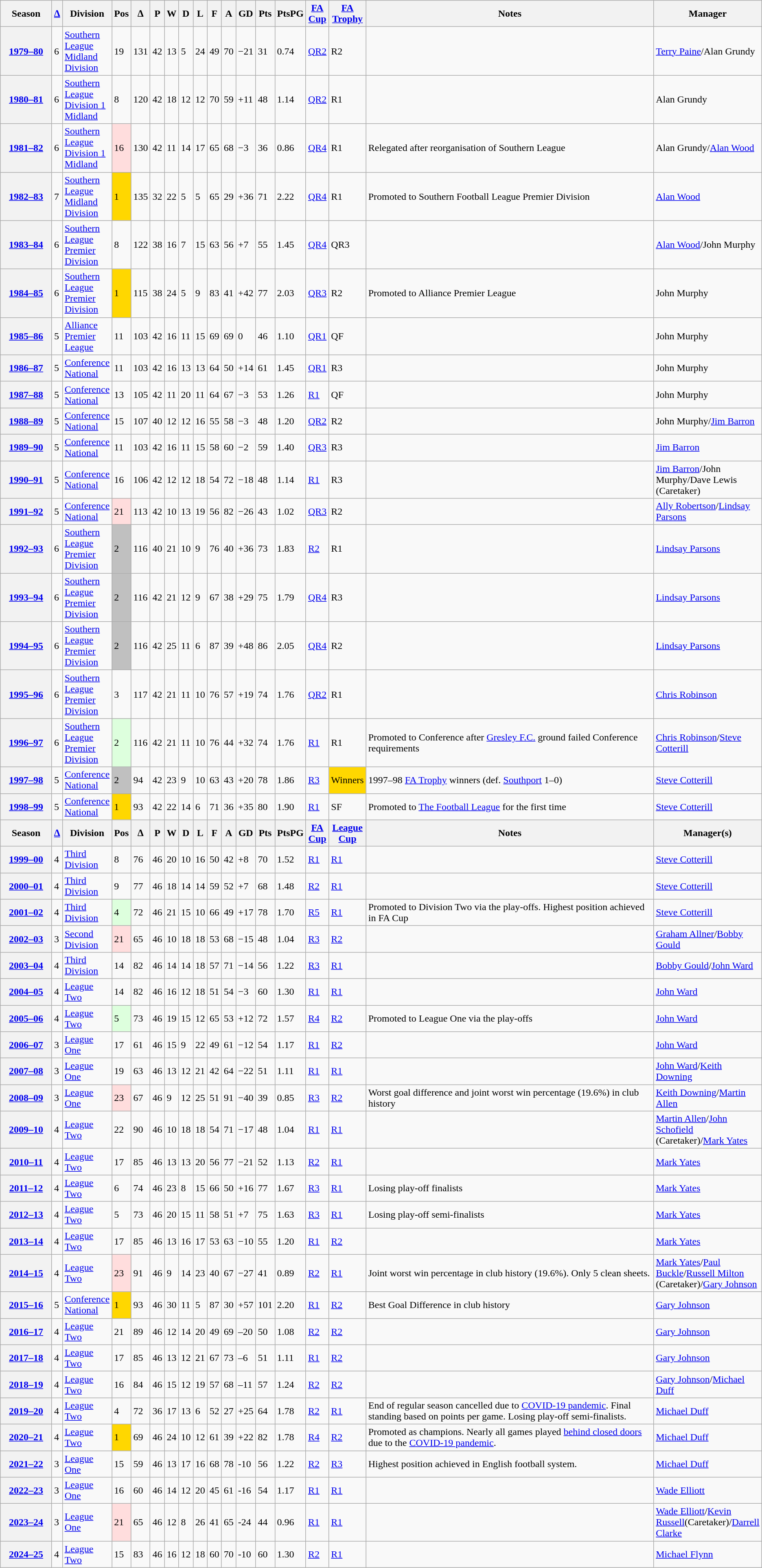<table class="wikitable">
<tr>
<th>Season</th>
<th><a href='#'>∆</a></th>
<th>Division</th>
<th>Pos</th>
<th>∆</th>
<th>P</th>
<th>W</th>
<th>D</th>
<th>L</th>
<th>F</th>
<th>A</th>
<th>GD</th>
<th>Pts</th>
<th>PtsPG</th>
<th><a href='#'>FA Cup</a></th>
<th><a href='#'>FA Trophy</a></th>
<th width=500>Notes</th>
<th>Manager</th>
</tr>
<tr>
<th><a href='#'>1979–80</a></th>
<td>6</td>
<td><a href='#'>Southern League Midland Division</a></td>
<td>19</td>
<td>131</td>
<td>42</td>
<td>13</td>
<td>5</td>
<td>24</td>
<td>49</td>
<td>70</td>
<td>−21</td>
<td>31</td>
<td>0.74</td>
<td><a href='#'>QR2</a></td>
<td>R2</td>
<td></td>
<td><a href='#'>Terry Paine</a>/Alan Grundy</td>
</tr>
<tr>
<th><a href='#'>1980–81</a></th>
<td>6</td>
<td><a href='#'>Southern League Division 1 Midland</a></td>
<td>8</td>
<td>120</td>
<td>42</td>
<td>18</td>
<td>12</td>
<td>12</td>
<td>70</td>
<td>59</td>
<td>+11</td>
<td>48</td>
<td>1.14</td>
<td><a href='#'>QR2</a></td>
<td>R1</td>
<td></td>
<td>Alan Grundy</td>
</tr>
<tr>
<th><a href='#'>1981–82</a></th>
<td>6</td>
<td><a href='#'>Southern League Division 1 Midland</a></td>
<td style="background:#fdd;">16</td>
<td>130</td>
<td>42</td>
<td>11</td>
<td>14</td>
<td>17</td>
<td>65</td>
<td>68</td>
<td>−3</td>
<td>36</td>
<td>0.86</td>
<td><a href='#'>QR4</a></td>
<td>R1</td>
<td>Relegated after reorganisation of Southern League</td>
<td>Alan Grundy/<a href='#'>Alan Wood</a></td>
</tr>
<tr>
<th><a href='#'>1982–83</a></th>
<td>7</td>
<td><a href='#'>Southern League Midland Division</a></td>
<td style="background:gold;">1</td>
<td>135</td>
<td>32</td>
<td>22</td>
<td>5</td>
<td>5</td>
<td>65</td>
<td>29</td>
<td>+36</td>
<td>71</td>
<td>2.22</td>
<td><a href='#'>QR4</a></td>
<td>R1</td>
<td>Promoted to Southern Football League Premier Division</td>
<td><a href='#'>Alan Wood</a></td>
</tr>
<tr>
<th><a href='#'>1983–84</a></th>
<td>6</td>
<td><a href='#'>Southern League Premier Division</a></td>
<td>8</td>
<td>122</td>
<td>38</td>
<td>16</td>
<td>7</td>
<td>15</td>
<td>63</td>
<td>56</td>
<td>+7</td>
<td>55</td>
<td>1.45</td>
<td><a href='#'>QR4</a></td>
<td>QR3</td>
<td></td>
<td><a href='#'>Alan Wood</a>/John Murphy</td>
</tr>
<tr>
<th><a href='#'>1984–85</a></th>
<td>6</td>
<td><a href='#'>Southern League Premier Division</a></td>
<td style="background:gold;">1</td>
<td>115</td>
<td>38</td>
<td>24</td>
<td>5</td>
<td>9</td>
<td>83</td>
<td>41</td>
<td>+42</td>
<td>77</td>
<td>2.03</td>
<td><a href='#'>QR3</a></td>
<td>R2</td>
<td>Promoted to Alliance Premier League</td>
<td>John Murphy</td>
</tr>
<tr>
<th><a href='#'>1985–86</a></th>
<td>5</td>
<td><a href='#'>Alliance Premier League</a></td>
<td>11</td>
<td>103</td>
<td>42</td>
<td>16</td>
<td>11</td>
<td>15</td>
<td>69</td>
<td>69</td>
<td>0</td>
<td>46</td>
<td>1.10</td>
<td><a href='#'>QR1</a></td>
<td>QF</td>
<td></td>
<td>John Murphy</td>
</tr>
<tr>
<th><a href='#'>1986–87</a></th>
<td>5</td>
<td><a href='#'>Conference National</a></td>
<td>11</td>
<td>103</td>
<td>42</td>
<td>16</td>
<td>13</td>
<td>13</td>
<td>64</td>
<td>50</td>
<td>+14</td>
<td>61</td>
<td>1.45</td>
<td><a href='#'>QR1</a></td>
<td>R3</td>
<td></td>
<td>John Murphy</td>
</tr>
<tr>
<th><a href='#'>1987–88</a></th>
<td>5</td>
<td><a href='#'>Conference National</a></td>
<td>13</td>
<td>105</td>
<td>42</td>
<td>11</td>
<td>20</td>
<td>11</td>
<td>64</td>
<td>67</td>
<td>−3</td>
<td>53</td>
<td>1.26</td>
<td><a href='#'>R1</a></td>
<td>QF</td>
<td></td>
<td>John Murphy</td>
</tr>
<tr>
<th><a href='#'>1988–89</a></th>
<td>5</td>
<td><a href='#'>Conference National</a></td>
<td>15</td>
<td>107</td>
<td>40</td>
<td>12</td>
<td>12</td>
<td>16</td>
<td>55</td>
<td>58</td>
<td>−3</td>
<td>48</td>
<td>1.20</td>
<td><a href='#'>QR2</a></td>
<td>R2</td>
<td></td>
<td>John Murphy/<a href='#'>Jim Barron</a></td>
</tr>
<tr>
<th><a href='#'>1989–90</a></th>
<td>5</td>
<td><a href='#'>Conference National</a></td>
<td>11</td>
<td>103</td>
<td>42</td>
<td>16</td>
<td>11</td>
<td>15</td>
<td>58</td>
<td>60</td>
<td>−2</td>
<td>59</td>
<td>1.40</td>
<td><a href='#'>QR3</a></td>
<td>R3</td>
<td></td>
<td><a href='#'>Jim Barron</a></td>
</tr>
<tr>
<th><a href='#'>1990–91</a></th>
<td>5</td>
<td><a href='#'>Conference National</a></td>
<td>16</td>
<td>106</td>
<td>42</td>
<td>12</td>
<td>12</td>
<td>18</td>
<td>54</td>
<td>72</td>
<td>−18</td>
<td>48</td>
<td>1.14</td>
<td><a href='#'>R1</a></td>
<td>R3</td>
<td></td>
<td><a href='#'>Jim Barron</a>/John Murphy/Dave Lewis (Caretaker)</td>
</tr>
<tr>
<th><a href='#'>1991–92</a></th>
<td>5</td>
<td><a href='#'>Conference National</a></td>
<td style="background:#fdd;">21</td>
<td>113</td>
<td>42</td>
<td>10</td>
<td>13</td>
<td>19</td>
<td>56</td>
<td>82</td>
<td>−26</td>
<td>43</td>
<td>1.02</td>
<td><a href='#'>QR3</a></td>
<td>R2</td>
<td></td>
<td><a href='#'>Ally Robertson</a>/<a href='#'>Lindsay Parsons</a></td>
</tr>
<tr>
<th><a href='#'>1992–93</a></th>
<td>6</td>
<td><a href='#'>Southern League Premier Division</a></td>
<td style="background:silver;">2</td>
<td>116</td>
<td>40</td>
<td>21</td>
<td>10</td>
<td>9</td>
<td>76</td>
<td>40</td>
<td>+36</td>
<td>73</td>
<td>1.83</td>
<td><a href='#'>R2</a></td>
<td>R1</td>
<td></td>
<td><a href='#'>Lindsay Parsons</a></td>
</tr>
<tr>
<th><a href='#'>1993–94</a></th>
<td>6</td>
<td><a href='#'>Southern League Premier Division</a></td>
<td style="background:silver;">2</td>
<td>116</td>
<td>42</td>
<td>21</td>
<td>12</td>
<td>9</td>
<td>67</td>
<td>38</td>
<td>+29</td>
<td>75</td>
<td>1.79</td>
<td><a href='#'>QR4</a></td>
<td>R3</td>
<td></td>
<td><a href='#'>Lindsay Parsons</a></td>
</tr>
<tr>
<th><a href='#'>1994–95</a></th>
<td>6</td>
<td><a href='#'>Southern League Premier Division</a></td>
<td style="background:silver;">2</td>
<td>116</td>
<td>42</td>
<td>25</td>
<td>11</td>
<td>6</td>
<td>87</td>
<td>39</td>
<td>+48</td>
<td>86</td>
<td>2.05</td>
<td><a href='#'>QR4</a></td>
<td>R2</td>
<td></td>
<td><a href='#'>Lindsay Parsons</a></td>
</tr>
<tr>
<th><a href='#'>1995–96</a></th>
<td>6</td>
<td><a href='#'>Southern League Premier Division</a></td>
<td>3</td>
<td>117</td>
<td>42</td>
<td>21</td>
<td>11</td>
<td>10</td>
<td>76</td>
<td>57</td>
<td>+19</td>
<td>74</td>
<td>1.76</td>
<td><a href='#'>QR2</a></td>
<td>R1</td>
<td></td>
<td><a href='#'>Chris Robinson</a></td>
</tr>
<tr>
<th><a href='#'>1996–97</a></th>
<td>6</td>
<td><a href='#'>Southern League Premier Division</a></td>
<td style="background:#dfd;">2</td>
<td>116</td>
<td>42</td>
<td>21</td>
<td>11</td>
<td>10</td>
<td>76</td>
<td>44</td>
<td>+32</td>
<td>74</td>
<td>1.76</td>
<td><a href='#'>R1</a></td>
<td>R1</td>
<td>Promoted to Conference after <a href='#'>Gresley F.C.</a> ground failed Conference requirements</td>
<td><a href='#'>Chris Robinson</a>/<a href='#'>Steve Cotterill</a></td>
</tr>
<tr>
<th><a href='#'>1997–98</a></th>
<td>5</td>
<td><a href='#'>Conference National</a></td>
<td style="background:silver;">2</td>
<td>94</td>
<td>42</td>
<td>23</td>
<td>9</td>
<td>10</td>
<td>63</td>
<td>43</td>
<td>+20</td>
<td>78</td>
<td>1.86</td>
<td><a href='#'>R3</a></td>
<td style="background:gold;">Winners</td>
<td>1997–98 <a href='#'>FA Trophy</a> winners (def. <a href='#'>Southport</a> 1–0)</td>
<td><a href='#'>Steve Cotterill</a></td>
</tr>
<tr>
<th><a href='#'>1998–99</a></th>
<td>5</td>
<td><a href='#'>Conference National</a></td>
<td style="background:gold;">1</td>
<td>93</td>
<td>42</td>
<td>22</td>
<td>14</td>
<td>6</td>
<td>71</td>
<td>36</td>
<td>+35</td>
<td>80</td>
<td>1.90</td>
<td><a href='#'>R1</a></td>
<td>SF</td>
<td>Promoted to <a href='#'>The Football League</a> for the first time</td>
<td><a href='#'>Steve Cotterill</a></td>
</tr>
<tr>
<th>Season</th>
<th><a href='#'>∆</a></th>
<th>Division</th>
<th>Pos</th>
<th>∆</th>
<th>P</th>
<th>W</th>
<th>D</th>
<th>L</th>
<th>F</th>
<th>A</th>
<th>GD</th>
<th>Pts</th>
<th>PtsPG</th>
<th><a href='#'>FA Cup</a></th>
<th><a href='#'>League Cup</a></th>
<th>Notes</th>
<th>Manager(s)</th>
</tr>
<tr>
<th><a href='#'>1999–00</a></th>
<td>4</td>
<td><a href='#'>Third Division</a></td>
<td>8</td>
<td>76</td>
<td>46</td>
<td>20</td>
<td>10</td>
<td>16</td>
<td>50</td>
<td>42</td>
<td>+8</td>
<td>70</td>
<td>1.52</td>
<td><a href='#'>R1</a></td>
<td><a href='#'>R1</a></td>
<td></td>
<td><a href='#'>Steve Cotterill</a></td>
</tr>
<tr>
<th><a href='#'>2000–01</a></th>
<td>4</td>
<td><a href='#'>Third Division</a></td>
<td>9</td>
<td>77</td>
<td>46</td>
<td>18</td>
<td>14</td>
<td>14</td>
<td>59</td>
<td>52</td>
<td>+7</td>
<td>68</td>
<td>1.48</td>
<td><a href='#'>R2</a></td>
<td><a href='#'>R1</a></td>
<td></td>
<td><a href='#'>Steve Cotterill</a></td>
</tr>
<tr>
<th><a href='#'>2001–02</a></th>
<td>4</td>
<td><a href='#'>Third Division</a></td>
<td style="background:#dfd;">4</td>
<td>72</td>
<td>46</td>
<td>21</td>
<td>15</td>
<td>10</td>
<td>66</td>
<td>49</td>
<td>+17</td>
<td>78</td>
<td>1.70</td>
<td><a href='#'>R5</a></td>
<td><a href='#'>R1</a></td>
<td>Promoted to Division Two via the play-offs. Highest position achieved in FA Cup</td>
<td><a href='#'>Steve Cotterill</a></td>
</tr>
<tr>
<th><a href='#'>2002–03</a></th>
<td>3</td>
<td><a href='#'>Second Division</a></td>
<td style="background:#fdd;">21</td>
<td>65</td>
<td>46</td>
<td>10</td>
<td>18</td>
<td>18</td>
<td>53</td>
<td>68</td>
<td>−15</td>
<td>48</td>
<td>1.04</td>
<td><a href='#'>R3</a></td>
<td><a href='#'>R2</a></td>
<td></td>
<td><a href='#'>Graham Allner</a>/<a href='#'>Bobby Gould</a></td>
</tr>
<tr>
<th><a href='#'>2003–04</a></th>
<td>4</td>
<td><a href='#'>Third Division</a></td>
<td>14</td>
<td>82</td>
<td>46</td>
<td>14</td>
<td>14</td>
<td>18</td>
<td>57</td>
<td>71</td>
<td>−14</td>
<td>56</td>
<td>1.22</td>
<td><a href='#'>R3</a></td>
<td><a href='#'>R1</a></td>
<td></td>
<td><a href='#'>Bobby Gould</a>/<a href='#'>John Ward</a></td>
</tr>
<tr>
<th><a href='#'>2004–05</a></th>
<td>4</td>
<td><a href='#'>League Two</a></td>
<td>14</td>
<td>82</td>
<td>46</td>
<td>16</td>
<td>12</td>
<td>18</td>
<td>51</td>
<td>54</td>
<td>−3</td>
<td>60</td>
<td>1.30</td>
<td><a href='#'>R1</a></td>
<td><a href='#'>R1</a></td>
<td></td>
<td><a href='#'>John Ward</a></td>
</tr>
<tr>
<th><a href='#'>2005–06</a></th>
<td>4</td>
<td><a href='#'>League Two</a></td>
<td style="background:#dfd;">5</td>
<td>73</td>
<td>46</td>
<td>19</td>
<td>15</td>
<td>12</td>
<td>65</td>
<td>53</td>
<td>+12</td>
<td>72</td>
<td>1.57</td>
<td><a href='#'>R4</a></td>
<td><a href='#'>R2</a></td>
<td>Promoted to League One via the play-offs</td>
<td><a href='#'>John Ward</a></td>
</tr>
<tr>
<th><a href='#'>2006–07</a></th>
<td>3</td>
<td><a href='#'>League One</a></td>
<td>17</td>
<td>61</td>
<td>46</td>
<td>15</td>
<td>9</td>
<td>22</td>
<td>49</td>
<td>61</td>
<td>−12</td>
<td>54</td>
<td>1.17</td>
<td><a href='#'>R1</a></td>
<td><a href='#'>R2</a></td>
<td></td>
<td><a href='#'>John Ward</a></td>
</tr>
<tr>
<th><a href='#'>2007–08</a></th>
<td>3</td>
<td><a href='#'>League One</a></td>
<td>19</td>
<td>63</td>
<td>46</td>
<td>13</td>
<td>12</td>
<td>21</td>
<td>42</td>
<td>64</td>
<td>−22</td>
<td>51</td>
<td>1.11</td>
<td><a href='#'>R1</a></td>
<td><a href='#'>R1</a></td>
<td></td>
<td><a href='#'>John Ward</a>/<a href='#'>Keith Downing</a></td>
</tr>
<tr>
<th><a href='#'>2008–09</a></th>
<td>3</td>
<td><a href='#'>League One</a></td>
<td style="background:#fdd;">23</td>
<td>67</td>
<td>46</td>
<td>9</td>
<td>12</td>
<td>25</td>
<td>51</td>
<td>91</td>
<td>−40</td>
<td>39</td>
<td>0.85</td>
<td><a href='#'>R3</a></td>
<td><a href='#'>R2</a></td>
<td>Worst goal difference and joint worst win percentage (19.6%) in club history</td>
<td><a href='#'>Keith Downing</a>/<a href='#'>Martin Allen</a></td>
</tr>
<tr>
<th><a href='#'>2009–10</a></th>
<td>4</td>
<td><a href='#'>League Two</a></td>
<td>22</td>
<td>90</td>
<td>46</td>
<td>10</td>
<td>18</td>
<td>18</td>
<td>54</td>
<td>71</td>
<td>−17</td>
<td>48</td>
<td>1.04</td>
<td><a href='#'>R1</a></td>
<td><a href='#'>R1</a></td>
<td></td>
<td><a href='#'>Martin Allen</a>/<a href='#'>John Schofield</a> (Caretaker)/<a href='#'>Mark Yates</a></td>
</tr>
<tr>
<th><a href='#'>2010–11</a></th>
<td>4</td>
<td><a href='#'>League Two</a></td>
<td>17</td>
<td>85</td>
<td>46</td>
<td>13</td>
<td>13</td>
<td>20</td>
<td>56</td>
<td>77</td>
<td>−21</td>
<td>52</td>
<td>1.13</td>
<td><a href='#'>R2</a></td>
<td><a href='#'>R1</a></td>
<td></td>
<td><a href='#'>Mark Yates</a></td>
</tr>
<tr>
<th style="width:80px;"><a href='#'>2011–12</a></th>
<td>4</td>
<td><a href='#'>League Two</a></td>
<td>6</td>
<td>74</td>
<td>46</td>
<td>23</td>
<td>8</td>
<td>15</td>
<td>66</td>
<td>50</td>
<td>+16</td>
<td>77</td>
<td>1.67</td>
<td><a href='#'>R3</a></td>
<td><a href='#'>R1</a></td>
<td>Losing play-off finalists</td>
<td><a href='#'>Mark Yates</a></td>
</tr>
<tr>
<th><a href='#'>2012–13</a></th>
<td>4</td>
<td><a href='#'>League Two</a></td>
<td>5</td>
<td>73</td>
<td>46</td>
<td>20</td>
<td>15</td>
<td>11</td>
<td>58</td>
<td>51</td>
<td>+7</td>
<td>75</td>
<td>1.63</td>
<td><a href='#'>R3</a></td>
<td><a href='#'>R1</a></td>
<td>Losing play-off semi-finalists</td>
<td><a href='#'>Mark Yates</a></td>
</tr>
<tr>
<th><a href='#'>2013–14</a></th>
<td>4</td>
<td><a href='#'>League Two</a></td>
<td>17</td>
<td>85</td>
<td>46</td>
<td>13</td>
<td>16</td>
<td>17</td>
<td>53</td>
<td>63</td>
<td>−10</td>
<td>55</td>
<td>1.20</td>
<td><a href='#'>R1</a></td>
<td><a href='#'>R2</a></td>
<td></td>
<td><a href='#'>Mark Yates</a></td>
</tr>
<tr>
<th><a href='#'>2014–15</a></th>
<td>4</td>
<td><a href='#'>League Two</a></td>
<td style="background:#fdd;">23</td>
<td>91</td>
<td>46</td>
<td>9</td>
<td>14</td>
<td>23</td>
<td>40</td>
<td>67</td>
<td>−27</td>
<td>41</td>
<td>0.89</td>
<td><a href='#'>R2</a></td>
<td><a href='#'>R1</a></td>
<td>Joint worst win percentage in club history (19.6%). Only 5 clean sheets.</td>
<td><a href='#'>Mark Yates</a>/<a href='#'>Paul Buckle</a>/<a href='#'>Russell Milton</a> (Caretaker)/<a href='#'>Gary Johnson</a></td>
</tr>
<tr>
<th><a href='#'>2015–16</a></th>
<td>5</td>
<td><a href='#'>Conference National</a></td>
<td style="background:gold;">1</td>
<td>93</td>
<td>46</td>
<td>30</td>
<td>11</td>
<td>5</td>
<td>87</td>
<td>30</td>
<td>+57</td>
<td>101</td>
<td>2.20</td>
<td><a href='#'>R1</a></td>
<td><a href='#'>R2</a></td>
<td>Best Goal Difference in club history</td>
<td><a href='#'>Gary Johnson</a></td>
</tr>
<tr>
<th><a href='#'>2016–17</a></th>
<td>4</td>
<td><a href='#'>League Two</a></td>
<td>21</td>
<td>89</td>
<td>46</td>
<td>12</td>
<td>14</td>
<td>20</td>
<td>49</td>
<td>69</td>
<td>–20</td>
<td>50</td>
<td>1.08</td>
<td><a href='#'>R2</a></td>
<td><a href='#'>R2</a></td>
<td></td>
<td><a href='#'>Gary Johnson</a></td>
</tr>
<tr>
<th><a href='#'>2017–18</a></th>
<td>4</td>
<td><a href='#'>League Two</a></td>
<td>17</td>
<td>85</td>
<td>46</td>
<td>13</td>
<td>12</td>
<td>21</td>
<td>67</td>
<td>73</td>
<td>–6</td>
<td>51</td>
<td>1.11</td>
<td><a href='#'>R1</a></td>
<td><a href='#'>R2</a></td>
<td></td>
<td><a href='#'>Gary Johnson</a></td>
</tr>
<tr>
<th><a href='#'>2018–19</a></th>
<td>4</td>
<td><a href='#'>League Two</a></td>
<td>16</td>
<td>84</td>
<td>46</td>
<td>15</td>
<td>12</td>
<td>19</td>
<td>57</td>
<td>68</td>
<td>–11</td>
<td>57</td>
<td>1.24</td>
<td><a href='#'>R2</a></td>
<td><a href='#'>R2</a></td>
<td></td>
<td><a href='#'>Gary Johnson</a>/<a href='#'>Michael Duff</a></td>
</tr>
<tr>
<th><a href='#'>2019–20</a></th>
<td>4</td>
<td><a href='#'>League Two</a></td>
<td>4</td>
<td>72</td>
<td>36</td>
<td>17</td>
<td>13</td>
<td>6</td>
<td>52</td>
<td>27</td>
<td>+25</td>
<td>64</td>
<td>1.78</td>
<td><a href='#'>R2</a></td>
<td><a href='#'>R1</a></td>
<td>End of regular season cancelled due to <a href='#'>COVID-19 pandemic</a>. Final standing based on points per game. Losing play-off semi-finalists.</td>
<td><a href='#'>Michael Duff</a></td>
</tr>
<tr>
<th><a href='#'>2020–21</a></th>
<td>4</td>
<td><a href='#'>League Two</a></td>
<td style="background:gold;">1</td>
<td>69</td>
<td>46</td>
<td>24</td>
<td>10</td>
<td>12</td>
<td>61</td>
<td>39</td>
<td>+22</td>
<td>82</td>
<td>1.78</td>
<td><a href='#'>R4</a></td>
<td><a href='#'>R2</a></td>
<td>Promoted as champions. Nearly all games played <a href='#'>behind closed doors</a> due to the <a href='#'>COVID-19 pandemic</a>.</td>
<td><a href='#'>Michael Duff</a></td>
</tr>
<tr>
<th><a href='#'>2021–22</a></th>
<td>3</td>
<td><a href='#'>League One</a></td>
<td>15</td>
<td>59</td>
<td>46</td>
<td>13</td>
<td>17</td>
<td>16</td>
<td>68</td>
<td>78</td>
<td>-10</td>
<td>56</td>
<td>1.22</td>
<td><a href='#'>R2</a></td>
<td><a href='#'>R3</a></td>
<td>Highest position achieved in English football system.</td>
<td><a href='#'>Michael Duff</a></td>
</tr>
<tr>
<th><a href='#'>2022–23</a></th>
<td>3</td>
<td><a href='#'>League One</a></td>
<td>16</td>
<td>60</td>
<td>46</td>
<td>14</td>
<td>12</td>
<td>20</td>
<td>45</td>
<td>61</td>
<td>-16</td>
<td>54</td>
<td>1.17</td>
<td><a href='#'>R1</a></td>
<td><a href='#'>R1</a></td>
<td></td>
<td><a href='#'>Wade Elliott</a></td>
</tr>
<tr>
<th><a href='#'>2023–24</a></th>
<td>3</td>
<td><a href='#'>League One</a></td>
<td style="background:#fdd;">21</td>
<td>65</td>
<td>46</td>
<td>12</td>
<td>8</td>
<td>26</td>
<td>41</td>
<td>65</td>
<td>-24</td>
<td>44</td>
<td>0.96</td>
<td><a href='#'>R1</a></td>
<td><a href='#'>R1</a></td>
<td></td>
<td><a href='#'>Wade Elliott</a>/<a href='#'>Kevin Russell</a>(Caretaker)/<a href='#'>Darrell Clarke</a></td>
</tr>
<tr>
<th><a href='#'>2024–25</a></th>
<td>4</td>
<td><a href='#'>League Two</a></td>
<td>15</td>
<td>83</td>
<td>46</td>
<td>16</td>
<td>12</td>
<td>18</td>
<td>60</td>
<td>70</td>
<td>-10</td>
<td>60</td>
<td>1.30</td>
<td><a href='#'>R2</a></td>
<td><a href='#'>R1</a></td>
<td></td>
<td><a href='#'>Michael Flynn</a></td>
</tr>
</table>
